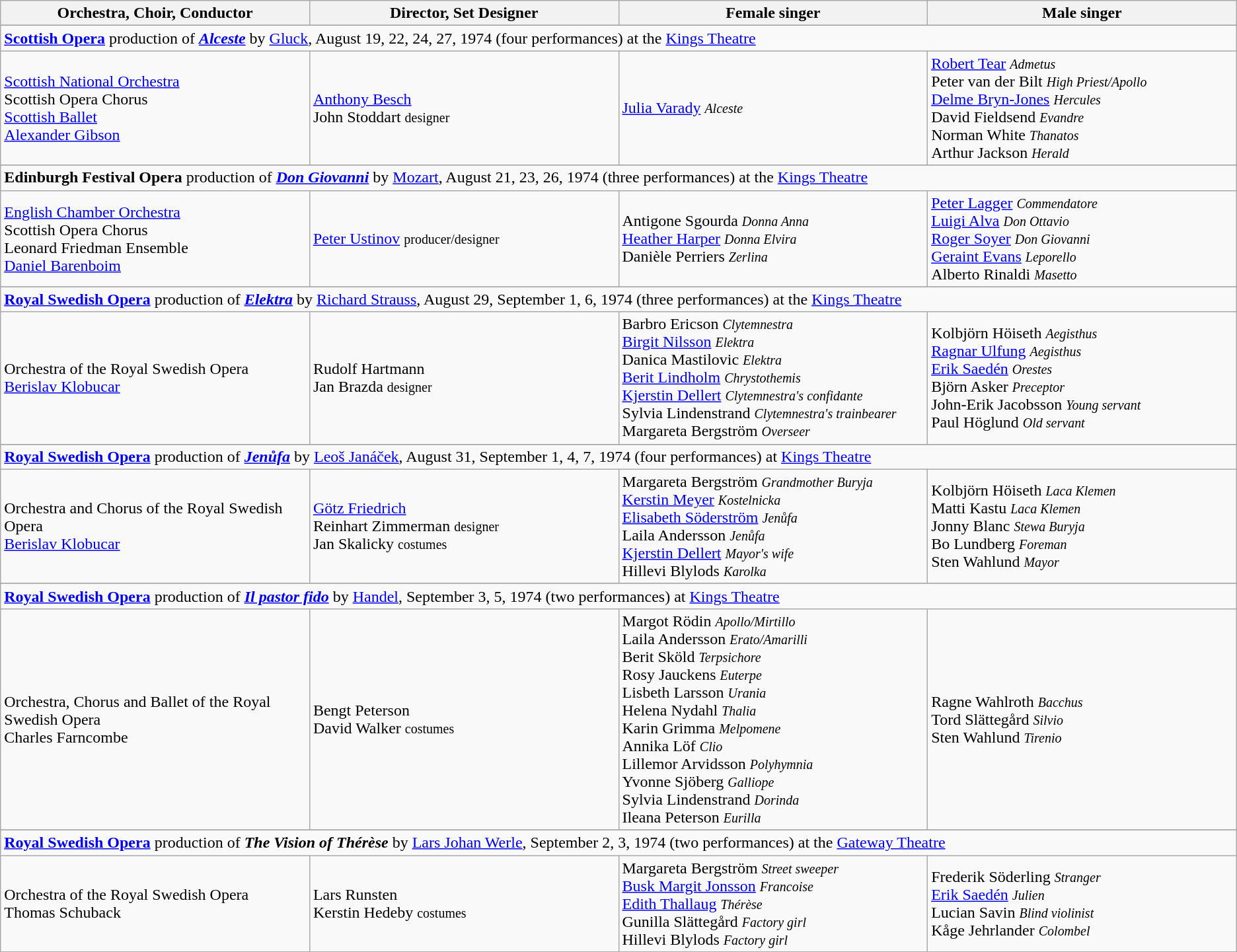<table class="wikitable toptextcells">
<tr class="hintergrundfarbe5">
<th style="width:25%;">Orchestra, Choir, Conductor</th>
<th style="width:25%;">Director, Set Designer</th>
<th style="width:25%;">Female singer</th>
<th style="width:25%;">Male singer</th>
</tr>
<tr>
</tr>
<tr class="hintergrundfarbe8">
<td colspan="9"><strong><a href='#'>Scottish Opera</a></strong> production of <strong><em><a href='#'>Alceste</a></em></strong> by <a href='#'>Gluck</a>, August 19, 22, 24, 27, 1974 (four performances) at the <a href='#'>Kings Theatre</a></td>
</tr>
<tr>
<td><a href='#'>Scottish National Orchestra</a><br>Scottish Opera Chorus<br><a href='#'>Scottish Ballet</a><br><a href='#'>Alexander Gibson</a></td>
<td><a href='#'>Anthony Besch</a><br>John Stoddart <small>designer</small></td>
<td><a href='#'>Julia Varady</a> <small><em>Alceste</em></small></td>
<td><a href='#'>Robert Tear</a> <small><em>Admetus</em></small><br>Peter van der Bilt <small><em>High Priest/Apollo</em></small><br><a href='#'>Delme Bryn-Jones</a> <small><em>Hercules</em></small><br>David Fieldsend <small><em>Evandre</em></small><br>Norman White <small><em>Thanatos</em></small><br>Arthur Jackson <small><em>Herald</em></small></td>
</tr>
<tr>
</tr>
<tr class="hintergrundfarbe8">
<td colspan="9"><strong>Edinburgh Festival Opera </strong> production of <strong><em><a href='#'>Don Giovanni</a></em></strong> by <a href='#'>Mozart</a>, August 21, 23, 26, 1974 (three performances) at the <a href='#'>Kings Theatre</a></td>
</tr>
<tr>
<td><a href='#'>English Chamber Orchestra</a><br>Scottish Opera Chorus<br>Leonard Friedman Ensemble<br><a href='#'>Daniel Barenboim</a></td>
<td><a href='#'>Peter Ustinov</a> <small>producer/designer</small></td>
<td>Antigone Sgourda <small><em>Donna Anna</em></small><br><a href='#'>Heather Harper</a> <small><em>Donna Elvira</em></small><br>Danièle Perriers <small><em>Zerlina</em></small></td>
<td><a href='#'>Peter Lagger</a> <small><em>Commendatore</em></small><br><a href='#'>Luigi Alva</a> <small><em>Don Ottavio</em></small><br><a href='#'>Roger Soyer</a> <small><em>Don Giovanni</em></small><br><a href='#'>Geraint Evans</a> <small><em>Leporello</em></small><br>Alberto Rinaldi <small><em>Masetto</em></small></td>
</tr>
<tr>
</tr>
<tr class="hintergrundfarbe8">
<td colspan="9"><strong><a href='#'>Royal Swedish Opera</a></strong> production of <strong><em><a href='#'>Elektra</a></em></strong> by <a href='#'>Richard Strauss</a>, August 29, September 1, 6, 1974 (three performances) at the <a href='#'>Kings Theatre</a></td>
</tr>
<tr>
<td>Orchestra of the Royal Swedish Opera<br><a href='#'>Berislav Klobucar</a></td>
<td>Rudolf Hartmann<br>Jan Brazda <small>designer</small></td>
<td>Barbro Ericson <small><em>Clytemnestra</em></small><br><a href='#'>Birgit Nilsson</a> <small><em>Elektra</em></small><br>Danica Mastilovic <small><em>Elektra</em></small><br><a href='#'>Berit Lindholm</a> <small><em>Chrystothemis</em></small><br><a href='#'>Kjerstin Dellert</a> <small><em>Clytemnestra's confidante</em></small><br>Sylvia Lindenstrand <small><em>Clytemnestra's trainbearer</em></small><br>Margareta Bergström <small><em>Overseer</em></small></td>
<td>Kolbjörn Höiseth <small><em>Aegisthus</em></small><br><a href='#'>Ragnar Ulfung</a> <small><em>Aegisthus</em></small><br><a href='#'>Erik Saedén</a> <small><em>Orestes</em></small><br>Björn Asker <small><em>Preceptor</em></small><br>John-Erik Jacobsson <small><em>Young servant</em></small><br>Paul Höglund <small><em>Old servant</em></small></td>
</tr>
<tr>
</tr>
<tr class="hintergrundfarbe8">
<td colspan="9"><strong><a href='#'>Royal Swedish Opera</a></strong> production of <strong><em><a href='#'>Jenůfa</a></em></strong> by <a href='#'>Leoš Janáček</a>, August 31, September 1, 4, 7, 1974 (four performances) at <a href='#'>Kings Theatre</a></td>
</tr>
<tr>
<td>Orchestra and Chorus of the Royal Swedish Opera<br><a href='#'>Berislav Klobucar</a></td>
<td><a href='#'>Götz Friedrich</a> <br>Reinhart Zimmerman <small>designer</small><br>Jan Skalicky <small>costumes</small></td>
<td>Margareta Bergström <small><em>Grandmother Buryja</em></small><br><a href='#'>Kerstin Meyer</a> <small><em>Kostelnicka</em></small><br><a href='#'>Elisabeth Söderström</a> <small><em>Jenůfa</em></small><br>Laila Andersson <small><em>Jenůfa</em></small><br><a href='#'>Kjerstin Dellert</a> <small><em>Mayor's wife</em></small><br>Hillevi Blylods <small><em>Karolka</em></small></td>
<td>Kolbjörn Höiseth <small><em>Laca Klemen</em></small><br>Matti Kastu <small><em>Laca Klemen</em></small><br>Jonny Blanc <small><em>Stewa Buryja</em></small><br>Bo Lundberg <small><em>Foreman</em></small><br>Sten Wahlund <small><em>Mayor</em></small></td>
</tr>
<tr>
</tr>
<tr class="hintergrundfarbe8">
<td colspan="9"><strong><a href='#'>Royal Swedish Opera</a></strong> production of <strong><em><a href='#'>Il pastor fido</a></em></strong> by <a href='#'>Handel</a>, September 3, 5, 1974 (two performances) at <a href='#'>Kings Theatre</a></td>
</tr>
<tr>
<td>Orchestra, Chorus and Ballet of the Royal Swedish Opera<br>Charles Farncombe</td>
<td>Bengt Peterson <br>David Walker <small>costumes</small></td>
<td>Margot Rödin <small><em>Apollo/Mirtillo</em></small><br>Laila Andersson <small><em>Erato/Amarilli</em></small><br>Berit Sköld <small><em>Terpsichore</em></small><br>Rosy Jauckens <small><em>Euterpe</em></small><br>Lisbeth Larsson <small><em>Urania</em></small><br>Helena Nydahl <small><em>Thalia</em></small><br>Karin Grimma <small><em>Melpomene</em></small><br>Annika Löf <small><em>Clio</em></small><br>Lillemor Arvidsson <small><em>Polyhymnia</em></small><br>Yvonne Sjöberg <small><em>Galliope</em></small><br>Sylvia Lindenstrand <small><em>Dorinda</em></small><br>Ileana Peterson <small><em>Eurilla</em></small></td>
<td>Ragne Wahlroth <small><em>Bacchus</em></small><br>Tord Slättegård <small><em>Silvio</em></small><br>Sten Wahlund <small><em>Tirenio</em></small></td>
</tr>
<tr>
</tr>
<tr class="hintergrundfarbe8">
<td colspan="9"><strong><a href='#'>Royal Swedish Opera</a></strong> production of <strong><em>The Vision of Thérèse</em></strong> by <a href='#'>Lars Johan Werle</a>, September 2, 3, 1974 (two performances) at the <a href='#'>Gateway Theatre</a></td>
</tr>
<tr>
<td>Orchestra of the Royal Swedish Opera<br>Thomas Schuback</td>
<td>Lars Runsten<br>Kerstin Hedeby <small>costumes</small></td>
<td>Margareta Bergström <small><em>Street sweeper</em></small><br><a href='#'>Busk Margit Jonsson</a> <small><em>Francoise</em></small><br><a href='#'>Edith Thallaug</a> <small><em>Thérèse</em></small><br>Gunilla Slättegård <small><em>Factory girl</em></small><br>Hillevi Blylods <small><em>Factory girl</em></small></td>
<td>Frederik Söderling <small><em>Stranger</em></small><br><a href='#'>Erik Saedén</a> <small><em>Julien</em></small><br>Lucian Savin <small><em>Blind violinist</em></small><br>Kåge Jehrlander <small><em>Colombel</em></small></td>
</tr>
</table>
